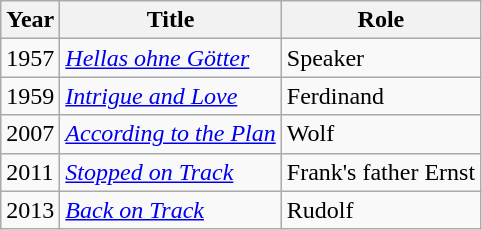<table class="wikitable sortable">
<tr>
<th>Year</th>
<th>Title</th>
<th>Role<br></th>
</tr>
<tr>
<td>1957</td>
<td><em><a href='#'>Hellas ohne Götter</a></em></td>
<td>Speaker</td>
</tr>
<tr>
<td>1959</td>
<td><em><a href='#'>Intrigue and Love</a></em></td>
<td>Ferdinand</td>
</tr>
<tr>
<td>2007</td>
<td><em><a href='#'>According to the Plan</a></em></td>
<td>Wolf</td>
</tr>
<tr>
<td>2011</td>
<td><em><a href='#'>Stopped on Track</a></em></td>
<td>Frank's father Ernst</td>
</tr>
<tr>
<td>2013</td>
<td><em><a href='#'>Back on Track</a></em></td>
<td>Rudolf</td>
</tr>
</table>
